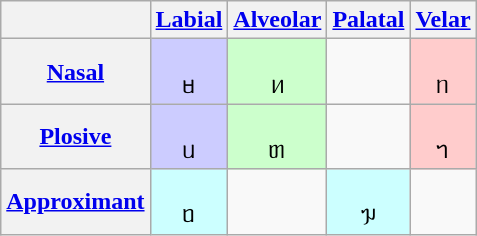<table class="wikitable" style="text-align: center">
<tr>
<th colspan=1></th>
<th><a href='#'>Labial</a></th>
<th><a href='#'>Alveolar</a></th>
<th><a href='#'>Palatal</a></th>
<th><a href='#'>Velar</a></th>
</tr>
<tr>
<th colspan=1><a href='#'>Nasal</a></th>
<td style="background-color: #ccf"><br>ᥛ</td>
<td style="background-color: #cfc"><br>ᥢ</td>
<td></td>
<td style="background-color: #fcc"><br>ᥒ</td>
</tr>
<tr>
<th colspan=1><a href='#'>Plosive</a></th>
<td style="background-color: #ccf"><br>ᥙ</td>
<td style="background-color: #cfc"><br>ᥖ</td>
<td></td>
<td style="background-color: #fcc"><br>ᥐ</td>
</tr>
<tr>
<th colspan=1><a href='#'>Approximant</a></th>
<td style="background-color: #cff"><br>ᥝ</td>
<td></td>
<td style="background-color: #cff"><br>ᥭ</td>
<td></td>
</tr>
</table>
